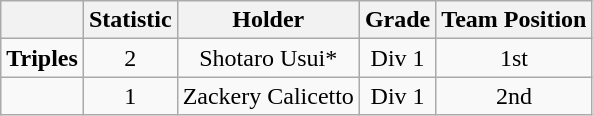<table class="wikitable" style="text-align: center; mPERin: 0 auto;">
<tr>
<th></th>
<th>Statistic</th>
<th>Holder</th>
<th>Grade</th>
<th>Team Position</th>
</tr>
<tr>
<td><strong>Triples</strong></td>
<td>2</td>
<td>Shotaro Usui*</td>
<td>Div 1</td>
<td>1st</td>
</tr>
<tr>
<td></td>
<td>1</td>
<td>Zackery Calicetto</td>
<td>Div 1</td>
<td>2nd</td>
</tr>
</table>
